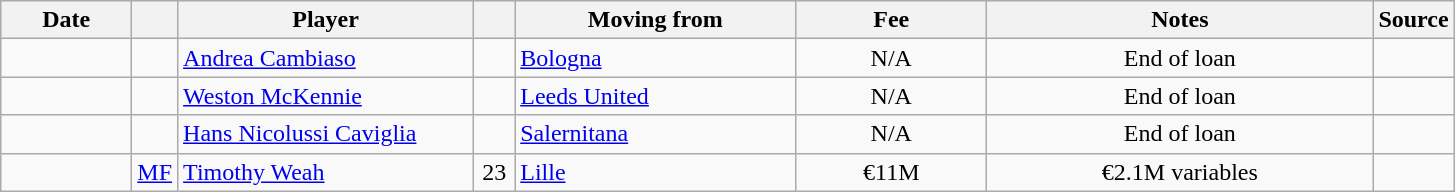<table class="wikitable sortable">
<tr>
<th style="width:80px;">Date</th>
<th style="width:20px;"></th>
<th style="width:190px;">Player</th>
<th style="width:20px;"></th>
<th style="width:180px;">Moving from</th>
<th style="width:120px;" class="unsortable">Fee</th>
<th style="width:250px;" class="unsortable">Notes</th>
<th style="width:20px;">Source</th>
</tr>
<tr>
<td></td>
<td align=center></td>
<td> <a href='#'>Andrea Cambiaso</a></td>
<td align="center"></td>
<td align=left> <a href='#'>Bologna</a></td>
<td align="center">N/A</td>
<td align=center>End of loan</td>
<td></td>
</tr>
<tr>
<td></td>
<td align="center"></td>
<td> <a href='#'>Weston McKennie</a></td>
<td align="center"></td>
<td> <a href='#'>Leeds United</a></td>
<td align="center">N/A</td>
<td align="center">End of loan</td>
<td></td>
</tr>
<tr>
<td></td>
<td align=center></td>
<td> <a href='#'>Hans Nicolussi Caviglia</a></td>
<td align="center"></td>
<td align=left> <a href='#'>Salernitana</a></td>
<td align="center">N/A</td>
<td align=center>End of loan</td>
<td></td>
</tr>
<tr>
<td></td>
<td align="center"><a href='#'>MF</a></td>
<td> <a href='#'>Timothy Weah</a></td>
<td align="center">23</td>
<td> <a href='#'>Lille</a></td>
<td align="center">€11M</td>
<td align="center">€2.1M variables</td>
<td></td>
</tr>
</table>
